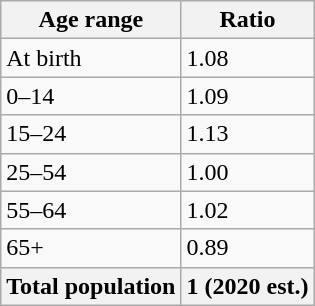<table class="wikitable">
<tr>
<th>Age range</th>
<th>Ratio</th>
</tr>
<tr>
<td>At birth</td>
<td>1.08</td>
</tr>
<tr>
<td>0–14</td>
<td>1.09</td>
</tr>
<tr>
<td>15–24</td>
<td>1.13</td>
</tr>
<tr>
<td>25–54</td>
<td>1.00</td>
</tr>
<tr>
<td>55–64</td>
<td>1.02</td>
</tr>
<tr>
<td>65+</td>
<td>0.89</td>
</tr>
<tr>
<th>Total population</th>
<th>1 (2020 est.)</th>
</tr>
</table>
